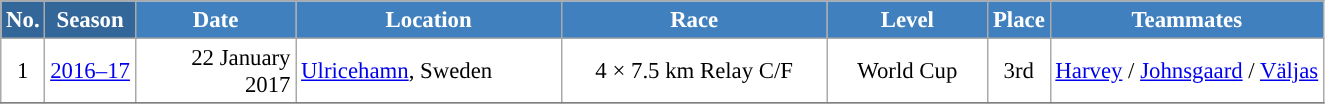<table class="wikitable sortable" style="font-size:95%; text-align:center; border:grey solid 1px; border-collapse:collapse; background:#ffffff;">
<tr style="background:#efefef;">
<th style="background-color:#369; color:white;">No.</th>
<th style="background-color:#369; color:white;">Season</th>
<th style="background-color:#4180be; color:white; width:100px;">Date</th>
<th style="background-color:#4180be; color:white; width:170px;">Location</th>
<th style="background-color:#4180be; color:white; width:170px;">Race</th>
<th style="background-color:#4180be; color:white; width:100px;">Level</th>
<th style="background-color:#4180be; color:white;">Place</th>
<th style="background-color:#4180be; color:white;">Teammates</th>
</tr>
<tr>
<td align=center>1</td>
<td rowspan=1 align=center><a href='#'>2016–17</a></td>
<td align=right>22 January 2017</td>
<td align=left> <a href='#'>Ulricehamn</a>, Sweden</td>
<td>4  × 7.5 km Relay C/F</td>
<td>World Cup</td>
<td>3rd</td>
<td><a href='#'>Harvey</a> / <a href='#'>Johnsgaard</a> / <a href='#'>Väljas</a></td>
</tr>
<tr>
</tr>
</table>
